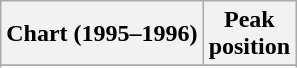<table class="wikitable sortable plainrowheaders" style="text-align:center">
<tr>
<th scope="col">Chart (1995–1996)</th>
<th scope="col">Peak<br>position</th>
</tr>
<tr>
</tr>
<tr>
</tr>
<tr>
</tr>
<tr>
</tr>
</table>
